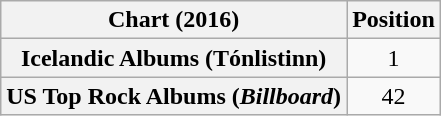<table class="wikitable plainrowheaders" style="text-align:center">
<tr>
<th scope="col">Chart (2016)</th>
<th scope="col">Position</th>
</tr>
<tr>
<th scope="row">Icelandic Albums (Tónlistinn)</th>
<td>1</td>
</tr>
<tr>
<th scope="row">US Top Rock Albums (<em>Billboard</em>)</th>
<td>42</td>
</tr>
</table>
